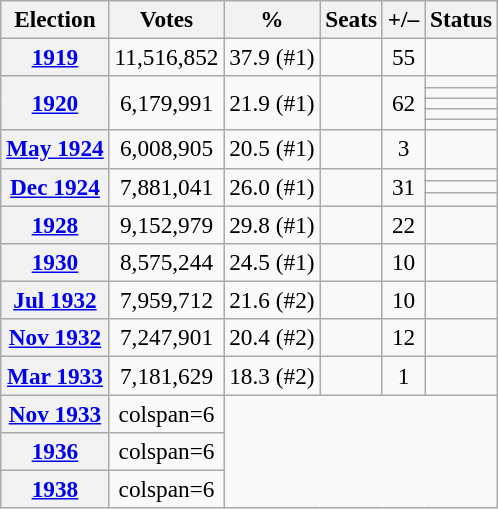<table class="wikitable" style="font-size:97%; text-align:center;">
<tr>
<th>Election</th>
<th>Votes</th>
<th>%</th>
<th>Seats</th>
<th>+/–</th>
<th>Status</th>
</tr>
<tr>
<th><a href='#'>1919</a></th>
<td>11,516,852</td>
<td>37.9 (#1)</td>
<td></td>
<td> 55</td>
<td></td>
</tr>
<tr>
<th rowspan=5><a href='#'>1920</a></th>
<td rowspan=5>6,179,991</td>
<td rowspan=5>21.9 (#1)</td>
<td rowspan=5></td>
<td rowspan=5> 62</td>
<td></td>
</tr>
<tr>
<td></td>
</tr>
<tr>
<td></td>
</tr>
<tr>
<td></td>
</tr>
<tr>
<td></td>
</tr>
<tr>
<th><a href='#'>May 1924</a></th>
<td>6,008,905</td>
<td>20.5 (#1)</td>
<td></td>
<td> 3</td>
<td></td>
</tr>
<tr>
<th rowspan=3><a href='#'>Dec 1924</a></th>
<td rowspan=3>7,881,041</td>
<td rowspan=3>26.0 (#1)</td>
<td rowspan=3></td>
<td rowspan=3> 31</td>
<td></td>
</tr>
<tr>
<td></td>
</tr>
<tr>
<td></td>
</tr>
<tr>
<th><a href='#'>1928</a></th>
<td>9,152,979</td>
<td>29.8 (#1)</td>
<td></td>
<td> 22</td>
<td></td>
</tr>
<tr>
<th><a href='#'>1930</a></th>
<td>8,575,244</td>
<td>24.5 (#1)</td>
<td></td>
<td> 10</td>
<td></td>
</tr>
<tr>
<th><a href='#'>Jul 1932</a></th>
<td>7,959,712</td>
<td>21.6 (#2)</td>
<td></td>
<td> 10</td>
<td></td>
</tr>
<tr>
<th><a href='#'>Nov 1932</a></th>
<td>7,247,901</td>
<td>20.4 (#2)</td>
<td></td>
<td> 12</td>
<td></td>
</tr>
<tr>
<th><a href='#'>Mar 1933</a></th>
<td>7,181,629</td>
<td>18.3 (#2)</td>
<td></td>
<td> 1</td>
<td></td>
</tr>
<tr>
<th><a href='#'>Nov 1933</a></th>
<td>colspan=6</td>
</tr>
<tr>
<th><a href='#'>1936</a></th>
<td>colspan=6</td>
</tr>
<tr>
<th><a href='#'>1938</a></th>
<td>colspan=6</td>
</tr>
</table>
